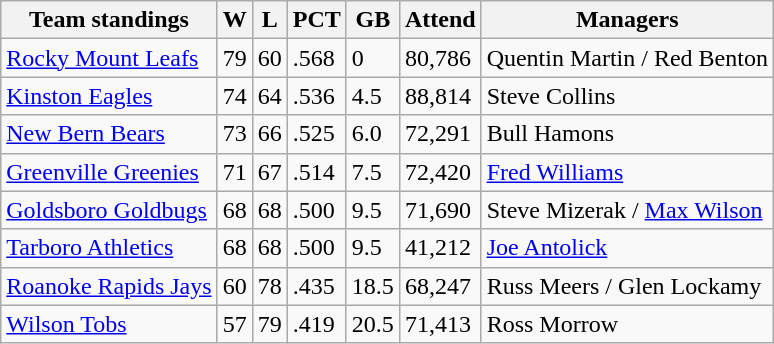<table class="wikitable">
<tr>
<th>Team standings</th>
<th>W</th>
<th>L</th>
<th>PCT</th>
<th>GB</th>
<th>Attend</th>
<th>Managers</th>
</tr>
<tr>
<td><a href='#'>Rocky Mount Leafs</a></td>
<td>79</td>
<td>60</td>
<td>.568</td>
<td>0</td>
<td>80,786</td>
<td>Quentin Martin / Red Benton</td>
</tr>
<tr>
<td><a href='#'>Kinston Eagles</a></td>
<td>74</td>
<td>64</td>
<td>.536</td>
<td>4.5</td>
<td>88,814</td>
<td>Steve Collins</td>
</tr>
<tr>
<td><a href='#'>New Bern Bears</a></td>
<td>73</td>
<td>66</td>
<td>.525</td>
<td>6.0</td>
<td>72,291</td>
<td>Bull Hamons</td>
</tr>
<tr>
<td><a href='#'>Greenville Greenies</a></td>
<td>71</td>
<td>67</td>
<td>.514</td>
<td>7.5</td>
<td>72,420</td>
<td><a href='#'>Fred Williams</a></td>
</tr>
<tr>
<td><a href='#'>Goldsboro Goldbugs</a></td>
<td>68</td>
<td>68</td>
<td>.500</td>
<td>9.5</td>
<td>71,690</td>
<td>Steve Mizerak / <a href='#'>Max Wilson</a></td>
</tr>
<tr>
<td><a href='#'>Tarboro Athletics</a></td>
<td>68</td>
<td>68</td>
<td>.500</td>
<td>9.5</td>
<td>41,212</td>
<td><a href='#'>Joe Antolick</a></td>
</tr>
<tr>
<td><a href='#'>Roanoke Rapids Jays</a></td>
<td>60</td>
<td>78</td>
<td>.435</td>
<td>18.5</td>
<td>68,247</td>
<td>Russ Meers / Glen Lockamy</td>
</tr>
<tr>
<td><a href='#'>Wilson Tobs</a></td>
<td>57</td>
<td>79</td>
<td>.419</td>
<td>20.5</td>
<td>71,413</td>
<td>Ross Morrow</td>
</tr>
</table>
